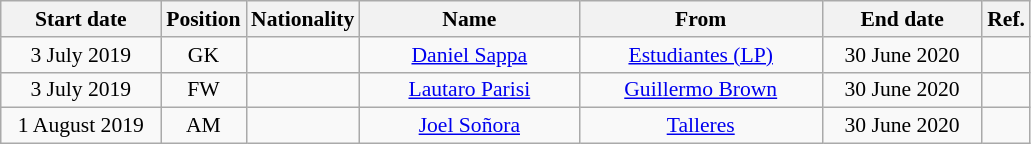<table class="wikitable" style="text-align:center; font-size:90%; ">
<tr>
<th style="background:#; color:#; width:100px;">Start date</th>
<th style="background:#; color:#; width:50px;">Position</th>
<th style="background:#; color:#; width:50px;">Nationality</th>
<th style="background:#; color:#; width:140px;">Name</th>
<th style="background:#; color:#; width:155px;">From</th>
<th style="background:#; color:#; width:100px;">End date</th>
<th style="background:#; color:#; width:25px;">Ref.</th>
</tr>
<tr>
<td>3 July 2019</td>
<td>GK</td>
<td></td>
<td><a href='#'>Daniel Sappa</a></td>
<td> <a href='#'>Estudiantes (LP)</a></td>
<td>30 June 2020</td>
<td></td>
</tr>
<tr>
<td>3 July 2019</td>
<td>FW</td>
<td></td>
<td><a href='#'>Lautaro Parisi</a></td>
<td> <a href='#'>Guillermo Brown</a></td>
<td>30 June 2020</td>
<td></td>
</tr>
<tr>
<td>1 August 2019</td>
<td>AM</td>
<td></td>
<td><a href='#'>Joel Soñora</a></td>
<td> <a href='#'>Talleres</a></td>
<td>30 June 2020</td>
<td></td>
</tr>
</table>
